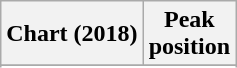<table class="wikitable sortable plainrowheaders" style="text-align:center">
<tr>
<th scope="col">Chart (2018)</th>
<th scope="col">Peak<br>position</th>
</tr>
<tr>
</tr>
<tr>
</tr>
<tr>
</tr>
</table>
